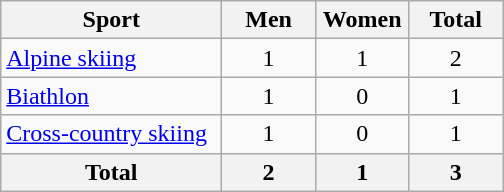<table class="wikitable sortable" style=text-align:center>
<tr>
<th width=140>Sport</th>
<th width=55>Men</th>
<th width=55>Women</th>
<th width=55>Total</th>
</tr>
<tr>
<td align=left><a href='#'>Alpine skiing</a></td>
<td>1</td>
<td>1</td>
<td>2</td>
</tr>
<tr>
<td align=left><a href='#'>Biathlon</a></td>
<td>1</td>
<td>0</td>
<td>1</td>
</tr>
<tr>
<td align=left><a href='#'>Cross-country skiing</a></td>
<td>1</td>
<td>0</td>
<td>1</td>
</tr>
<tr>
<th>Total</th>
<th>2</th>
<th>1</th>
<th>3</th>
</tr>
</table>
